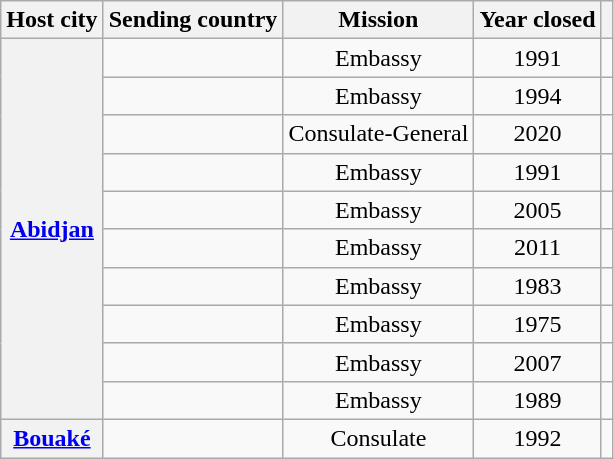<table class="wikitable plainrowheaders">
<tr>
<th scope="col">Host city</th>
<th scope="col">Sending country</th>
<th scope="col">Mission</th>
<th scope="col">Year closed</th>
<th scope="col"></th>
</tr>
<tr>
<th rowspan="10"><a href='#'>Abidjan</a></th>
<td></td>
<td style="text-align:center;">Embassy</td>
<td style="text-align:center;">1991</td>
<td style="text-align:center;"></td>
</tr>
<tr>
<td></td>
<td style="text-align:center;">Embassy</td>
<td style="text-align:center;">1994</td>
<td style="text-align:center;"></td>
</tr>
<tr>
<td></td>
<td style="text-align:center;">Consulate-General</td>
<td style="text-align:center;">2020</td>
<td style="text-align:center;"></td>
</tr>
<tr>
<td></td>
<td style="text-align:center;">Embassy</td>
<td style="text-align:center;">1991</td>
<td style="text-align:center;"></td>
</tr>
<tr>
<td></td>
<td style="text-align:center;">Embassy</td>
<td style="text-align:center;">2005</td>
<td style="text-align:center;"></td>
</tr>
<tr>
<td></td>
<td style="text-align:center;">Embassy</td>
<td style="text-align:center;">2011</td>
<td style="text-align:center;"></td>
</tr>
<tr>
<td></td>
<td style="text-align:center;">Embassy</td>
<td style="text-align:center;">1983</td>
<td style="text-align:center;"></td>
</tr>
<tr>
<td></td>
<td style="text-align:center;">Embassy</td>
<td style="text-align:center;">1975</td>
<td style="text-align:center;"></td>
</tr>
<tr>
<td></td>
<td style="text-align:center;">Embassy</td>
<td style="text-align:center;">2007</td>
<td style="text-align:center;"></td>
</tr>
<tr>
<td></td>
<td style="text-align:center;">Embassy</td>
<td style="text-align:center;">1989</td>
<td style="text-align:center;"></td>
</tr>
<tr>
<th><a href='#'>Bouaké</a></th>
<td></td>
<td style="text-align:center;">Consulate</td>
<td style="text-align:center;">1992</td>
<td style="text-align:center;"></td>
</tr>
</table>
